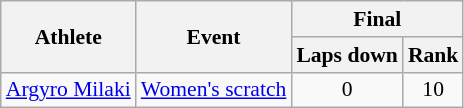<table class="wikitable" style="font-size:90%">
<tr>
<th rowspan=2>Athlete</th>
<th rowspan=2>Event</th>
<th colspan=2>Final</th>
</tr>
<tr>
<th>Laps down</th>
<th>Rank</th>
</tr>
<tr align=center>
<td align=left><a href='#'>Argyro Milaki</a></td>
<td align=left><a href='#'>Women's scratch</a></td>
<td>0</td>
<td>10</td>
</tr>
</table>
